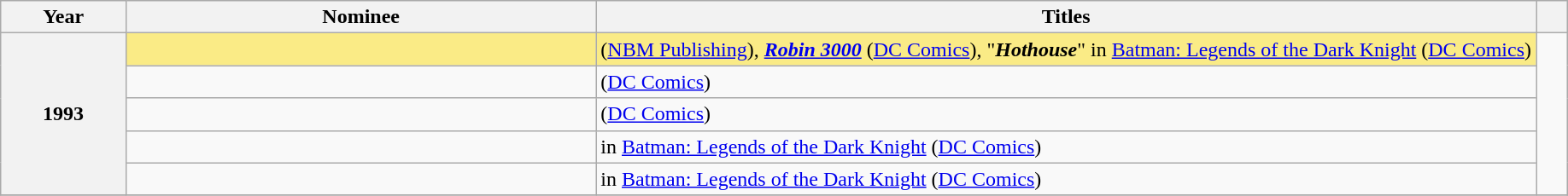<table class="wikitable sortable" style="text-align:left;">
<tr>
<th scope="col" style="width:8%;">Year</th>
<th scope="col" style="width:30%;">Nominee</th>
<th scope="col" style="width:60%;">Titles</th>
<th scope="col" style="width:2%;" class="unsortable"></th>
</tr>
<tr>
<th scope="row" rowspan=5 style="text-align:center">1993</th>
<td style="background:#FAEB86;"></td>
<td style="background:#FAEB86;"> (<a href='#'>NBM Publishing</a>), <strong><em><a href='#'>Robin 3000</a></em></strong> (<a href='#'>DC Comics</a>), "<strong><em>Hothouse</em></strong>" in <a href='#'>Batman: Legends of the Dark Knight</a> (<a href='#'>DC Comics</a>)</td>
<td rowspan=5></td>
</tr>
<tr>
<td style="background:;"></td>
<td style="background:;"> (<a href='#'>DC Comics</a>)</td>
</tr>
<tr>
<td style="background:;"></td>
<td style="background:;"> (<a href='#'>DC Comics</a>)</td>
</tr>
<tr>
<td style="background:;"></td>
<td style="background:;"> in <a href='#'>Batman: Legends of the Dark Knight</a> (<a href='#'>DC Comics</a>)</td>
</tr>
<tr>
<td style="background:;"></td>
<td style="background:;"> in <a href='#'>Batman: Legends of the Dark Knight</a> (<a href='#'>DC Comics</a>)</td>
</tr>
<tr>
</tr>
</table>
